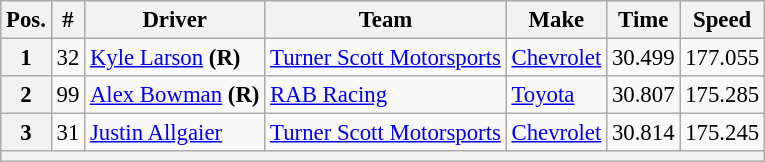<table class="wikitable" style="font-size:95%">
<tr>
<th>Pos.</th>
<th>#</th>
<th>Driver</th>
<th>Team</th>
<th>Make</th>
<th>Time</th>
<th>Speed</th>
</tr>
<tr>
<th>1</th>
<td>32</td>
<td><a href='#'>Kyle Larson</a> <strong>(R)</strong></td>
<td><a href='#'>Turner Scott Motorsports</a></td>
<td><a href='#'>Chevrolet</a></td>
<td>30.499</td>
<td>177.055</td>
</tr>
<tr>
<th>2</th>
<td>99</td>
<td><a href='#'>Alex Bowman</a> <strong>(R)</strong></td>
<td><a href='#'>RAB Racing</a></td>
<td><a href='#'>Toyota</a></td>
<td>30.807</td>
<td>175.285</td>
</tr>
<tr>
<th>3</th>
<td>31</td>
<td><a href='#'>Justin Allgaier</a></td>
<td><a href='#'>Turner Scott Motorsports</a></td>
<td><a href='#'>Chevrolet</a></td>
<td>30.814</td>
<td>175.245</td>
</tr>
<tr>
<th colspan="7"></th>
</tr>
</table>
